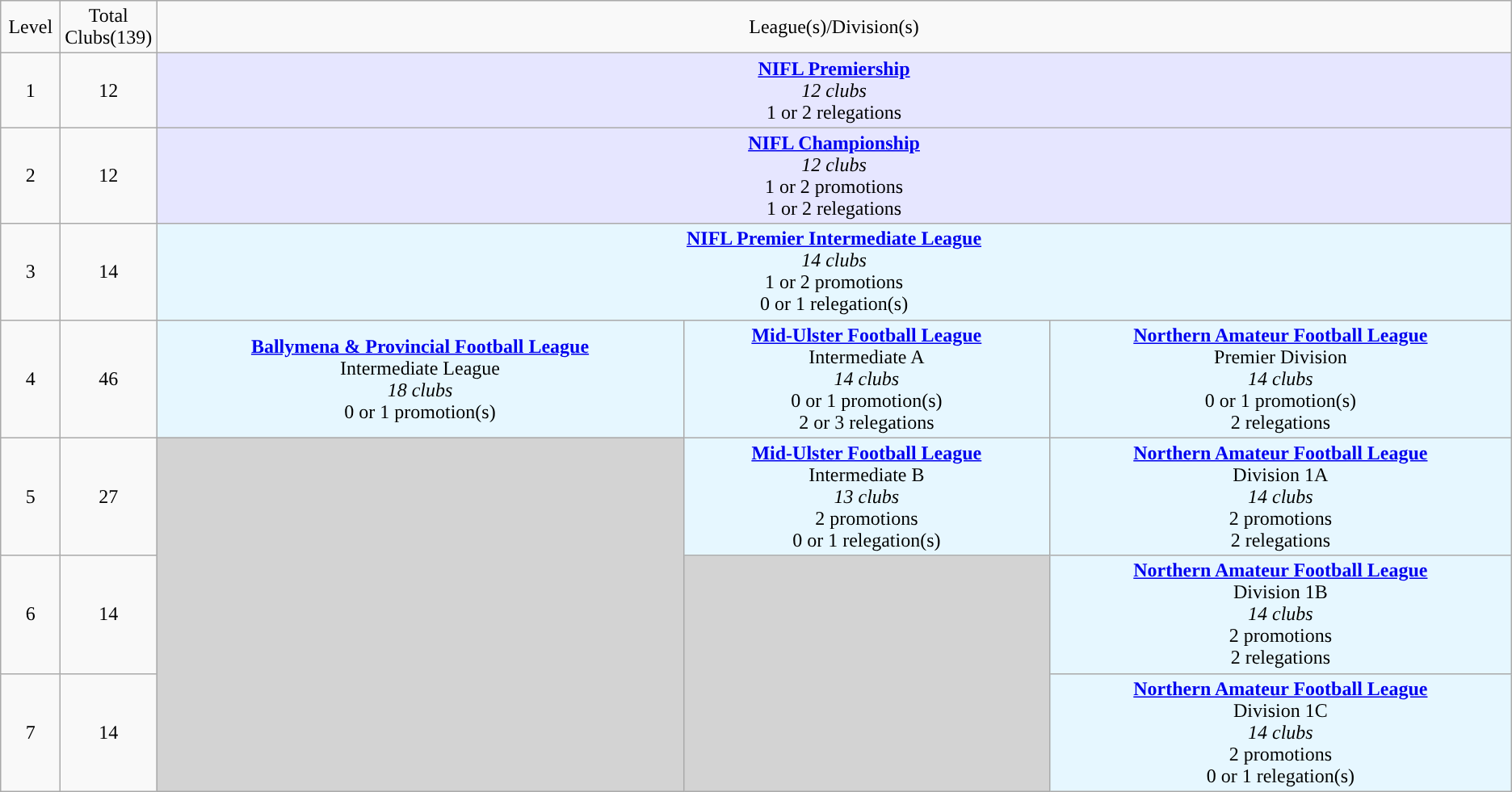<table class="wikitable" style="text-align: center;">
<tr>
<td width="4%">Level</td>
<td>Total Clubs(139)</td>
<td colspan="3" width="96%">League(s)/Division(s)</td>
</tr>
<tr>
<td width="4%">1</td>
<td>12</td>
<td colspan="3" width="96%" style="background:#e6e6ff;"><strong><a href='#'>NIFL Premiership</a></strong><br><em>12 clubs</em><br>1 or 2 relegations</td>
</tr>
<tr>
<td width="4%">2</td>
<td>12</td>
<td colspan="3" width="96%" style="background:#e6e6ff;"><strong><a href='#'>NIFL Championship</a></strong><br><em>12 clubs</em><br>1 or 2 promotions<br>1 or 2 relegations</td>
</tr>
<tr>
<td width="4%">3</td>
<td>14</td>
<td colspan="3" width="96%" style="background:#e6f7ff;"><strong><a href='#'>NIFL Premier Intermediate League</a></strong><br><em>14 clubs</em><br>1 or 2 promotions<br>0 or 1 relegation(s)</td>
</tr>
<tr>
<td width="4%">4</td>
<td>46</td>
<td style="background:#e6f7ff;"><strong><a href='#'>Ballymena & Provincial Football League</a></strong><br>Intermediate League<br><em>18 clubs</em><br>0 or 1 promotion(s)</td>
<td style="background:#e6f7ff;"><strong><a href='#'>Mid-Ulster Football League</a></strong><br>Intermediate A<br><em>14 clubs</em><br>0 or 1 promotion(s)<br>2 or 3 relegations</td>
<td style="background:#e6f7ff;"><strong><a href='#'>Northern Amateur Football League</a><br></strong> Premier Division<br><em>14 clubs</em><br> 0 or 1 promotion(s)<br>2 relegations</td>
</tr>
<tr>
<td width="4%">5</td>
<td>27</td>
<td rowspan="3" style="background-color:#D3D3D3"></td>
<td style="background:#e6f7ff;"><strong><a href='#'>Mid-Ulster Football League</a></strong><br>Intermediate B<br><em>13 clubs</em><br>2 promotions<br>0 or 1 relegation(s)</td>
<td style="background:#e6f7ff;"><strong><a href='#'>Northern Amateur Football League</a></strong><br> Division 1A<br><em>14 clubs</em><br>2 promotions<br>2 relegations</td>
</tr>
<tr>
<td width="4%">6</td>
<td>14</td>
<td rowspan="2" style="background-color:#D3D3D3"></td>
<td style="background:#e6f7ff;"><strong><a href='#'>Northern Amateur Football League</a></strong><br>Division 1B<br><em>14 clubs</em><br>2 promotions<br>2 relegations</td>
</tr>
<tr>
<td width="4%">7</td>
<td>14</td>
<td style="background:#e6f7ff;"><strong><a href='#'>Northern Amateur Football League</a></strong><br>Division 1C<br><em>14 clubs</em><br>2 promotions<br>0 or 1 relegation(s)</td>
</tr>
</table>
